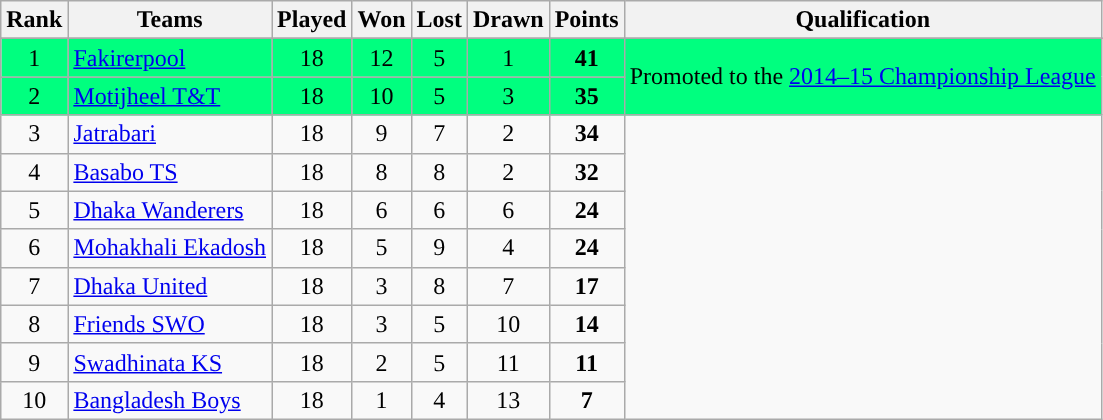<table class="wikitable">
<tr>
<th>Rank</th>
<th>Teams</th>
<th>Played</th>
<th>Won</th>
<th>Lost</th>
<th>Drawn</th>
<th>Points</th>
<th>Qualification</th>
</tr>
<tr>
</tr>
<tr bgcolor=#00FF7F>
<td style="text-align:center">1</td>
<td><a href='#'>Fakirerpool</a></td>
<td style="text-align:center">18</td>
<td style="text-align:center">12</td>
<td style="text-align:center">5</td>
<td style="text-align:center">1</td>
<td style="text-align:center"><strong>41</strong></td>
<td rowspan=2>Promoted to the <a href='#'>2014–15 Championship League</a></td>
</tr>
<tr bgcolor=#00FF7F>
<td style="text-align:center">2</td>
<td><a href='#'>Motijheel T&T</a></td>
<td style="text-align:center">18</td>
<td style="text-align:center">10</td>
<td style="text-align:center">5</td>
<td style="text-align:center">3</td>
<td style="text-align:center"><strong>35</strong></td>
</tr>
<tr>
<td style="text-align:center">3</td>
<td><a href='#'>Jatrabari</a></td>
<td style="text-align:center">18</td>
<td style="text-align:center">9</td>
<td style="text-align:center">7</td>
<td style="text-align:center">2</td>
<td style="text-align:center"><strong>34</strong></td>
</tr>
<tr>
<td style="text-align:center">4</td>
<td><a href='#'>Basabo TS</a></td>
<td style="text-align:center">18</td>
<td style="text-align:center">8</td>
<td style="text-align:center">8</td>
<td style="text-align:center">2</td>
<td style="text-align:center"><strong>32</strong></td>
</tr>
<tr>
<td style="text-align:center">5</td>
<td><a href='#'>Dhaka Wanderers</a></td>
<td style="text-align:center">18</td>
<td style="text-align:center">6</td>
<td style="text-align:center">6</td>
<td style="text-align:center">6</td>
<td style="text-align:center"><strong>24</strong></td>
</tr>
<tr>
<td style="text-align:center">6</td>
<td><a href='#'>Mohakhali Ekadosh</a></td>
<td style="text-align:center">18</td>
<td style="text-align:center">5</td>
<td style="text-align:center">9</td>
<td style="text-align:center">4</td>
<td style="text-align:center"><strong>24</strong></td>
</tr>
<tr>
<td style="text-align:center">7</td>
<td><a href='#'>Dhaka United</a></td>
<td style="text-align:center">18</td>
<td style="text-align:center">3</td>
<td style="text-align:center">8</td>
<td style="text-align:center">7</td>
<td style="text-align:center"><strong>17</strong></td>
</tr>
<tr>
<td style="text-align:center">8</td>
<td><a href='#'>Friends SWO</a></td>
<td style="text-align:center">18</td>
<td style="text-align:center">3</td>
<td style="text-align:center">5</td>
<td style="text-align:center">10</td>
<td style="text-align:center"><strong>14</strong></td>
</tr>
<tr>
<td style="text-align:center">9</td>
<td><a href='#'>Swadhinata KS</a></td>
<td style="text-align:center">18</td>
<td style="text-align:center">2</td>
<td style="text-align:center">5</td>
<td style="text-align:center">11</td>
<td style="text-align:center"><strong>11</strong></td>
</tr>
<tr>
<td style="text-align:center">10</td>
<td><a href='#'>Bangladesh Boys</a></td>
<td style="text-align:center">18</td>
<td style="text-align:center">1</td>
<td style="text-align:center">4</td>
<td style="text-align:center">13</td>
<td style="text-align:center"><strong>7</strong></td>
</tr>
</table>
